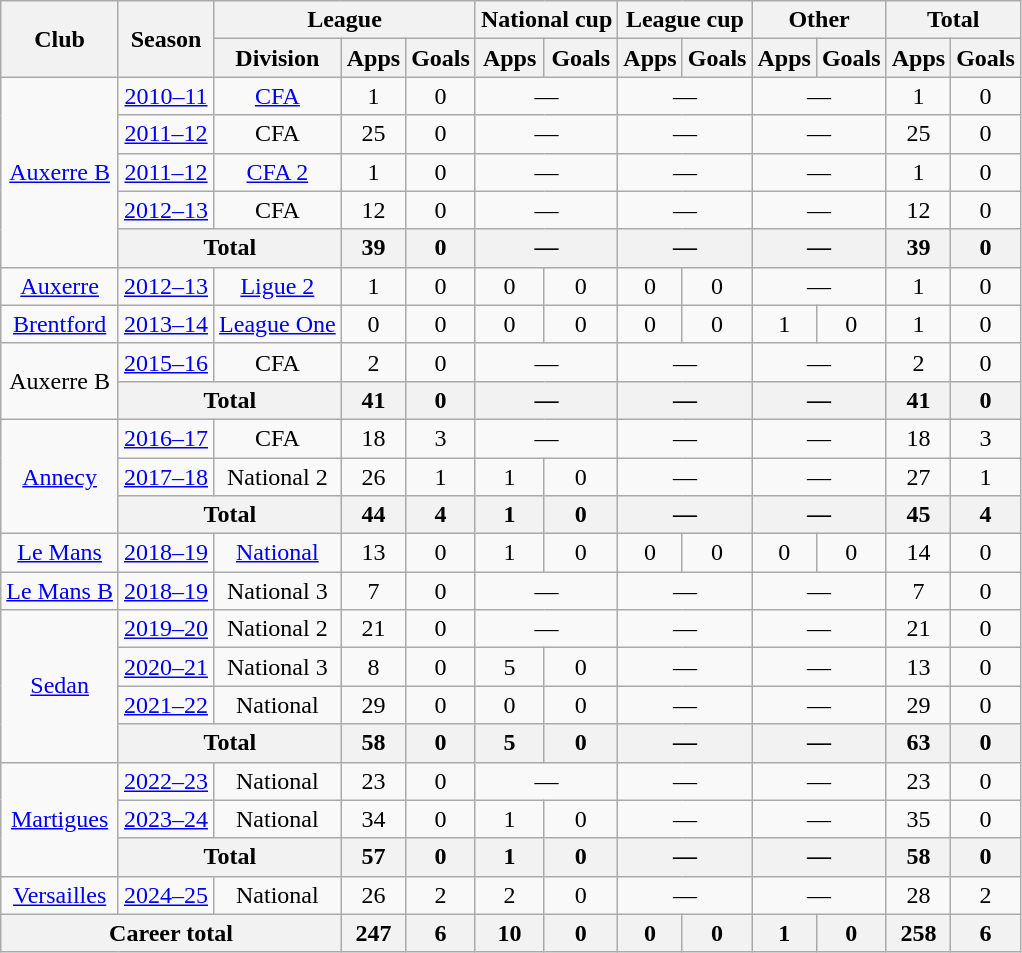<table class="wikitable" style="text-align: center">
<tr>
<th rowspan="2">Club</th>
<th rowspan="2">Season</th>
<th colspan="3">League</th>
<th colspan="2">National cup</th>
<th colspan="2">League cup</th>
<th colspan="2">Other</th>
<th colspan="2">Total</th>
</tr>
<tr>
<th>Division</th>
<th>Apps</th>
<th>Goals</th>
<th>Apps</th>
<th>Goals</th>
<th>Apps</th>
<th>Goals</th>
<th>Apps</th>
<th>Goals</th>
<th>Apps</th>
<th>Goals</th>
</tr>
<tr>
<td rowspan="5"><a href='#'>Auxerre B</a></td>
<td><a href='#'>2010–11</a></td>
<td><a href='#'>CFA</a></td>
<td>1</td>
<td>0</td>
<td colspan="2">—</td>
<td colspan="2">—</td>
<td colspan="2">—</td>
<td>1</td>
<td>0</td>
</tr>
<tr>
<td><a href='#'>2011–12</a></td>
<td>CFA</td>
<td>25</td>
<td>0</td>
<td colspan="2">—</td>
<td colspan="2">—</td>
<td colspan="2">—</td>
<td>25</td>
<td>0</td>
</tr>
<tr>
<td><a href='#'>2011–12</a></td>
<td><a href='#'>CFA 2</a></td>
<td>1</td>
<td>0</td>
<td colspan="2">—</td>
<td colspan="2">—</td>
<td colspan="2">—</td>
<td>1</td>
<td>0</td>
</tr>
<tr>
<td><a href='#'>2012–13</a></td>
<td>CFA</td>
<td>12</td>
<td>0</td>
<td colspan="2">—</td>
<td colspan="2">—</td>
<td colspan="2">—</td>
<td>12</td>
<td>0</td>
</tr>
<tr>
<th colspan="2">Total</th>
<th>39</th>
<th>0</th>
<th colspan="2">—</th>
<th colspan="2">—</th>
<th colspan="2">—</th>
<th>39</th>
<th>0</th>
</tr>
<tr>
<td><a href='#'>Auxerre</a></td>
<td><a href='#'>2012–13</a></td>
<td><a href='#'>Ligue 2</a></td>
<td>1</td>
<td>0</td>
<td>0</td>
<td>0</td>
<td>0</td>
<td>0</td>
<td colspan="2">—</td>
<td>1</td>
<td>0</td>
</tr>
<tr>
<td><a href='#'>Brentford</a></td>
<td><a href='#'>2013–14</a></td>
<td><a href='#'>League One</a></td>
<td>0</td>
<td>0</td>
<td>0</td>
<td>0</td>
<td>0</td>
<td>0</td>
<td>1</td>
<td>0</td>
<td>1</td>
<td>0</td>
</tr>
<tr>
<td rowspan="2">Auxerre B</td>
<td><a href='#'>2015–16</a></td>
<td>CFA</td>
<td>2</td>
<td>0</td>
<td colspan="2">—</td>
<td colspan="2">—</td>
<td colspan="2">—</td>
<td>2</td>
<td>0</td>
</tr>
<tr>
<th colspan="2">Total</th>
<th>41</th>
<th>0</th>
<th colspan="2">—</th>
<th colspan="2">—</th>
<th colspan="2">—</th>
<th>41</th>
<th>0</th>
</tr>
<tr>
<td rowspan="3"><a href='#'>Annecy</a></td>
<td><a href='#'>2016–17</a></td>
<td>CFA</td>
<td>18</td>
<td>3</td>
<td colspan="2">—</td>
<td colspan="2">—</td>
<td colspan="2">—</td>
<td>18</td>
<td>3</td>
</tr>
<tr>
<td><a href='#'>2017–18</a></td>
<td>National 2</td>
<td>26</td>
<td>1</td>
<td>1</td>
<td>0</td>
<td colspan="2">—</td>
<td colspan="2">—</td>
<td>27</td>
<td>1</td>
</tr>
<tr>
<th colspan="2">Total</th>
<th>44</th>
<th>4</th>
<th>1</th>
<th>0</th>
<th colspan="2">—</th>
<th colspan="2">—</th>
<th>45</th>
<th>4</th>
</tr>
<tr>
<td><a href='#'>Le Mans</a></td>
<td><a href='#'>2018–19</a></td>
<td><a href='#'>National</a></td>
<td>13</td>
<td>0</td>
<td>1</td>
<td>0</td>
<td>0</td>
<td>0</td>
<td>0</td>
<td>0</td>
<td>14</td>
<td>0</td>
</tr>
<tr>
<td><a href='#'>Le Mans B</a></td>
<td><a href='#'>2018–19</a></td>
<td>National 3</td>
<td>7</td>
<td>0</td>
<td colspan="2">—</td>
<td colspan="2">—</td>
<td colspan="2">—</td>
<td>7</td>
<td>0</td>
</tr>
<tr>
<td rowspan="4"><a href='#'>Sedan</a></td>
<td><a href='#'>2019–20</a></td>
<td>National 2</td>
<td>21</td>
<td>0</td>
<td colspan="2">—</td>
<td colspan="2">—</td>
<td colspan="2">—</td>
<td>21</td>
<td>0</td>
</tr>
<tr>
<td><a href='#'>2020–21</a></td>
<td>National 3</td>
<td>8</td>
<td>0</td>
<td>5</td>
<td>0</td>
<td colspan="2">—</td>
<td colspan="2">—</td>
<td>13</td>
<td>0</td>
</tr>
<tr>
<td><a href='#'>2021–22</a></td>
<td>National</td>
<td>29</td>
<td>0</td>
<td>0</td>
<td>0</td>
<td colspan="2">—</td>
<td colspan="2">—</td>
<td>29</td>
<td>0</td>
</tr>
<tr>
<th colspan="2">Total</th>
<th>58</th>
<th>0</th>
<th>5</th>
<th>0</th>
<th colspan="2">—</th>
<th colspan="2">—</th>
<th>63</th>
<th>0</th>
</tr>
<tr>
<td rowspan="3"><a href='#'>Martigues</a></td>
<td><a href='#'>2022–23</a></td>
<td>National</td>
<td>23</td>
<td>0</td>
<td colspan="2">—</td>
<td colspan="2">—</td>
<td colspan="2">—</td>
<td>23</td>
<td>0</td>
</tr>
<tr>
<td><a href='#'>2023–24</a></td>
<td>National</td>
<td>34</td>
<td>0</td>
<td>1</td>
<td>0</td>
<td colspan="2">—</td>
<td colspan="2">—</td>
<td>35</td>
<td>0</td>
</tr>
<tr>
<th colspan="2">Total</th>
<th>57</th>
<th>0</th>
<th>1</th>
<th>0</th>
<th colspan="2">—</th>
<th colspan="2">—</th>
<th>58</th>
<th>0</th>
</tr>
<tr>
<td><a href='#'>Versailles</a></td>
<td><a href='#'>2024–25</a></td>
<td>National</td>
<td>26</td>
<td>2</td>
<td>2</td>
<td>0</td>
<td colspan="2">—</td>
<td colspan="2">—</td>
<td>28</td>
<td>2</td>
</tr>
<tr>
<th colspan="3">Career total</th>
<th>247</th>
<th>6</th>
<th>10</th>
<th>0</th>
<th>0</th>
<th>0</th>
<th>1</th>
<th>0</th>
<th>258</th>
<th>6</th>
</tr>
</table>
